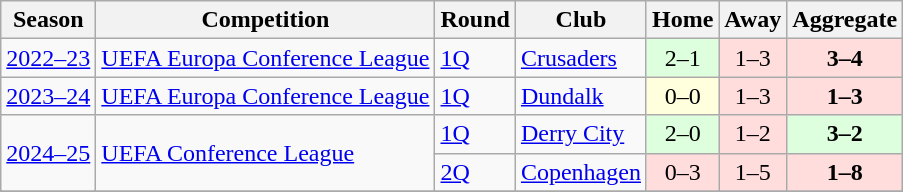<table class="wikitable plainrowheaders">
<tr>
<th scope="col">Season</th>
<th scope="col">Competition</th>
<th scope="col">Round</th>
<th scope="col">Club</th>
<th scope="col">Home</th>
<th scope="col">Away</th>
<th scope="col">Aggregate</th>
</tr>
<tr>
<td><a href='#'>2022–23</a></td>
<td><a href='#'>UEFA Europa Conference League</a></td>
<td><a href='#'>1Q</a></td>
<td> <a href='#'>Crusaders</a></td>
<td bgcolor="#ddffdd" style="text-align:center;">2–1</td>
<td bgcolor="#ffdddd" style="text-align:center;">1–3</td>
<td bgcolor="#ffdddd" style="text-align:center;"><strong>3–4</strong></td>
</tr>
<tr>
<td><a href='#'>2023–24</a></td>
<td><a href='#'>UEFA Europa Conference League</a></td>
<td><a href='#'>1Q</a></td>
<td> <a href='#'>Dundalk</a></td>
<td bgcolor="#ffffdd" style="text-align:center;">0–0</td>
<td bgcolor="#ffdddd" style="text-align:center;">1–3</td>
<td bgcolor="#ffdddd" style="text-align:center;"><strong>1–3</strong></td>
</tr>
<tr>
<td rowspan=2><a href='#'>2024–25</a></td>
<td rowspan=2><a href='#'>UEFA Conference League</a></td>
<td><a href='#'>1Q</a></td>
<td> <a href='#'>Derry City</a></td>
<td bgcolor="#ddffdd" style="text-align:center;">2–0</td>
<td bgcolor="#ffdddd" style="text-align:center;">1–2 </td>
<td bgcolor="#ddffdd" style="text-align:center;"><strong>3–2</strong></td>
</tr>
<tr>
<td><a href='#'>2Q</a></td>
<td> <a href='#'>Copenhagen</a></td>
<td bgcolor="#ffdddd" style="text-align:center;">0–3</td>
<td bgcolor="#ffdddd" style="text-align:center;">1–5</td>
<td bgcolor="#ffdddd" style="text-align:center;"><strong>1–8</strong></td>
</tr>
<tr>
</tr>
</table>
